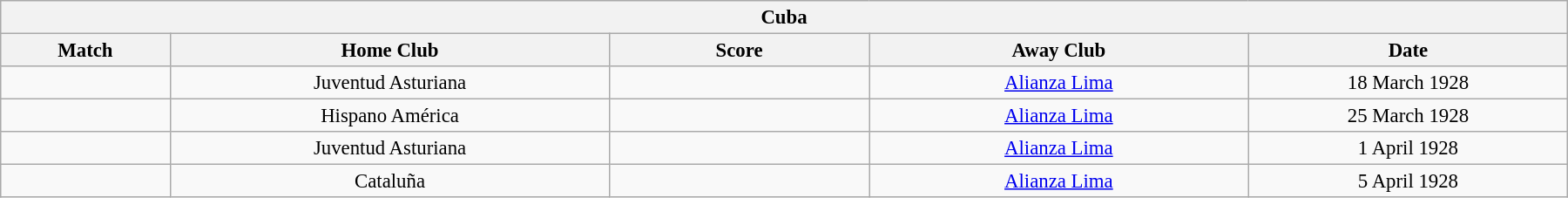<table class="wikitable collapsible collapsed" style="font-size:95%; text-align: center; width: 95%; margin:0 auto 0.5em auto;">
<tr>
<th colspan="9" align="center" style="with: 100%;">Cuba</th>
</tr>
<tr>
<th width="50">Match</th>
<th width="140">Home Club</th>
<th width="80">Score</th>
<th width="120">Away Club</th>
<th width="100">Date</th>
</tr>
<tr>
<td></td>
<td>Juventud Asturiana</td>
<td></td>
<td><a href='#'>Alianza Lima</a></td>
<td>18 March 1928</td>
</tr>
<tr>
<td></td>
<td>Hispano América</td>
<td></td>
<td><a href='#'>Alianza Lima</a></td>
<td>25 March 1928</td>
</tr>
<tr>
<td></td>
<td>Juventud Asturiana</td>
<td></td>
<td><a href='#'>Alianza Lima</a></td>
<td>1 April 1928</td>
</tr>
<tr>
<td></td>
<td>Cataluña</td>
<td></td>
<td><a href='#'>Alianza Lima</a></td>
<td>5 April 1928</td>
</tr>
</table>
